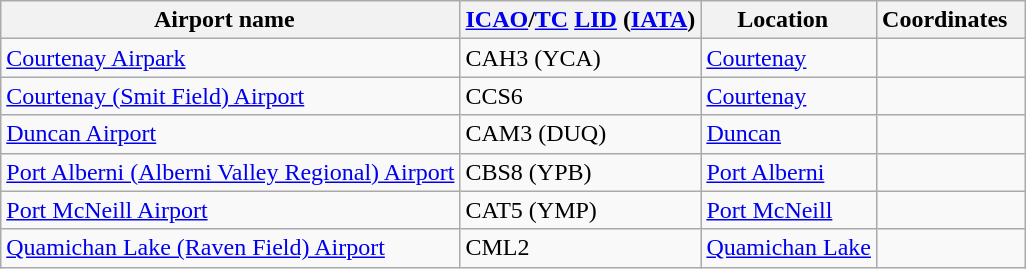<table class="wikitable sortable" style="width:auto;">
<tr>
<th width="*">Airport name  </th>
<th width="*"><a href='#'>ICAO</a>/<a href='#'>TC</a> <a href='#'>LID</a> (<a href='#'>IATA</a>)</th>
<th width="*">Location  </th>
<th width="*">Coordinates  </th>
</tr>
<tr>
<td><a href='#'>Courtenay Airpark</a></td>
<td>CAH3 (YCA)</td>
<td><a href='#'>Courtenay</a></td>
<td></td>
</tr>
<tr>
<td><a href='#'>Courtenay (Smit Field) Airport</a></td>
<td>CCS6</td>
<td><a href='#'>Courtenay</a></td>
<td></td>
</tr>
<tr>
<td><a href='#'>Duncan Airport</a></td>
<td>CAM3 (DUQ)</td>
<td><a href='#'>Duncan</a></td>
<td></td>
</tr>
<tr>
<td><a href='#'>Port Alberni (Alberni Valley Regional) Airport</a></td>
<td>CBS8 (YPB)</td>
<td><a href='#'>Port Alberni</a></td>
<td></td>
</tr>
<tr>
<td><a href='#'>Port McNeill Airport</a></td>
<td>CAT5 (YMP)</td>
<td><a href='#'>Port McNeill</a></td>
<td></td>
</tr>
<tr>
<td><a href='#'>Quamichan Lake (Raven Field) Airport</a></td>
<td>CML2</td>
<td><a href='#'>Quamichan Lake</a></td>
<td></td>
</tr>
</table>
